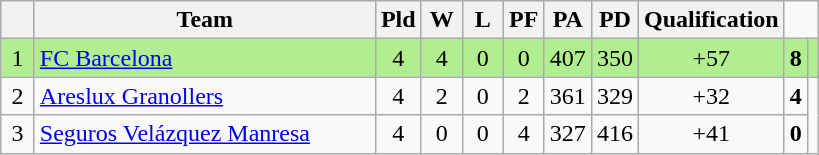<table class="wikitable" style="text-align:center">
<tr>
<th width=15></th>
<th width=220>Team</th>
<th width=20>Pld</th>
<th width=20>W</th>
<th width=20>L</th>
<th width=20>PF</th>
<th width=20>PA</th>
<th width=20>PD</th>
<th width=20>Qualification</th>
</tr>
<tr style="background: #B0EE90">
<td>1</td>
<td align=left><a href='#'>FC Barcelona</a></td>
<td>4</td>
<td>4</td>
<td>0</td>
<td>0</td>
<td>407</td>
<td>350</td>
<td>+57</td>
<td><strong>8</strong></td>
<td></td>
</tr>
<tr>
<td>2</td>
<td align=left><a href='#'>Areslux Granollers</a></td>
<td>4</td>
<td>2</td>
<td>0</td>
<td>2</td>
<td>361</td>
<td>329</td>
<td>+32</td>
<td><strong>4</strong></td>
</tr>
<tr>
<td>3</td>
<td align=left><a href='#'>Seguros Velázquez Manresa</a></td>
<td>4</td>
<td>0</td>
<td>0</td>
<td>4</td>
<td>327</td>
<td>416</td>
<td>+41</td>
<td><strong>0</strong></td>
</tr>
</table>
